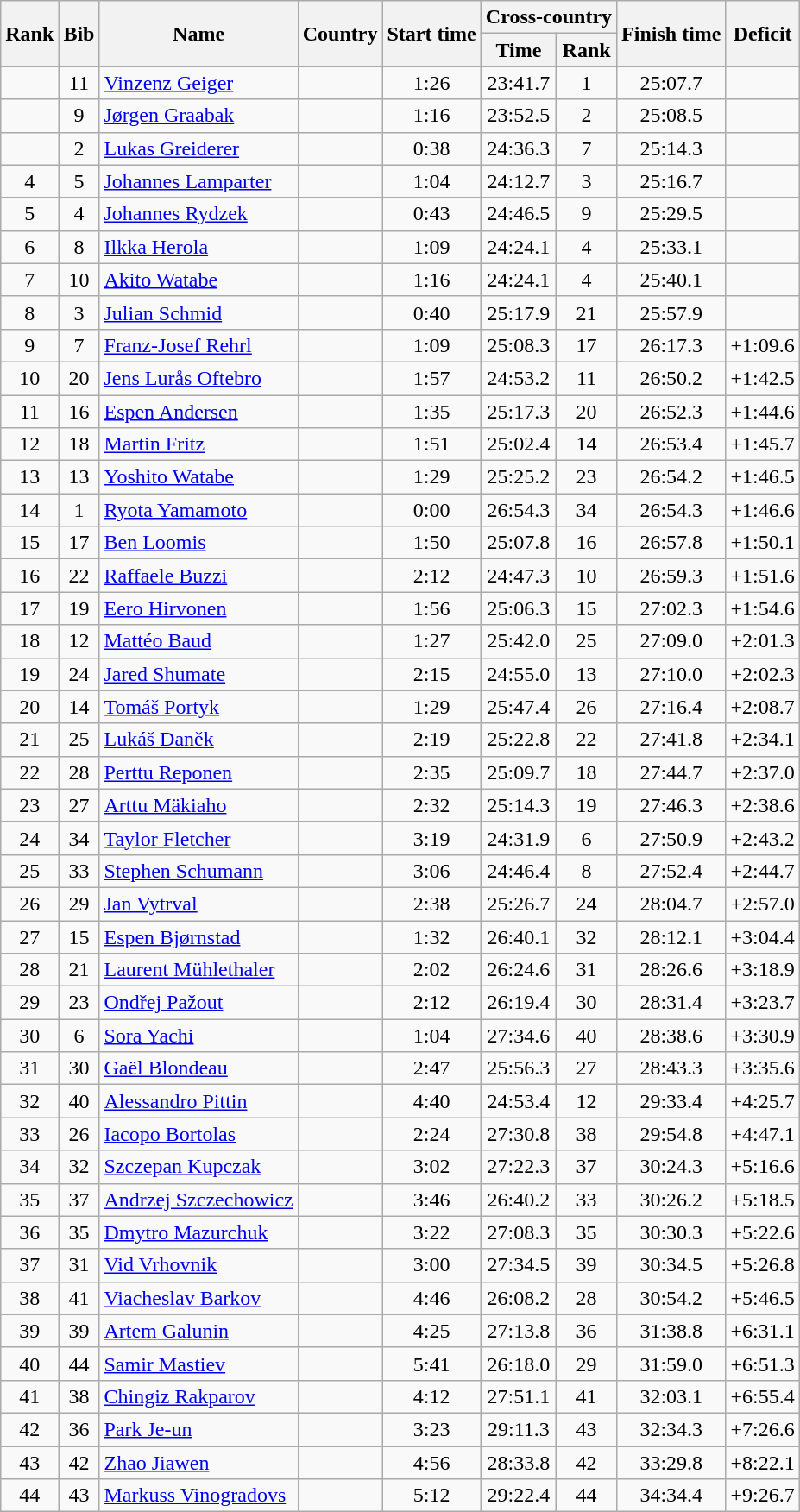<table class="wikitable sortable" style="text-align:center">
<tr>
<th rowspan=2>Rank</th>
<th rowspan=2>Bib</th>
<th rowspan=2>Name</th>
<th rowspan=2>Country</th>
<th rowspan=2>Start time</th>
<th colspan=2>Cross-country</th>
<th rowspan=2>Finish time</th>
<th rowspan=2>Deficit</th>
</tr>
<tr>
<th>Time</th>
<th>Rank</th>
</tr>
<tr>
<td></td>
<td>11</td>
<td align=left><a href='#'>Vinzenz Geiger</a></td>
<td align=left></td>
<td>1:26</td>
<td>23:41.7</td>
<td>1</td>
<td>25:07.7</td>
<td></td>
</tr>
<tr>
<td></td>
<td>9</td>
<td align=left><a href='#'>Jørgen Graabak</a></td>
<td align=left></td>
<td>1:16</td>
<td>23:52.5</td>
<td>2</td>
<td>25:08.5</td>
<td></td>
</tr>
<tr>
<td></td>
<td>2</td>
<td align=left><a href='#'>Lukas Greiderer</a></td>
<td align=left></td>
<td>0:38</td>
<td>24:36.3</td>
<td>7</td>
<td>25:14.3</td>
<td></td>
</tr>
<tr>
<td>4</td>
<td>5</td>
<td align=left><a href='#'>Johannes Lamparter</a></td>
<td align=left></td>
<td>1:04</td>
<td>24:12.7</td>
<td>3</td>
<td>25:16.7</td>
<td></td>
</tr>
<tr>
<td>5</td>
<td>4</td>
<td align=left><a href='#'>Johannes Rydzek</a></td>
<td align=left></td>
<td>0:43</td>
<td>24:46.5</td>
<td>9</td>
<td>25:29.5</td>
<td></td>
</tr>
<tr>
<td>6</td>
<td>8</td>
<td align=left><a href='#'>Ilkka Herola</a></td>
<td align=left></td>
<td>1:09</td>
<td>24:24.1</td>
<td>4</td>
<td>25:33.1</td>
<td></td>
</tr>
<tr>
<td>7</td>
<td>10</td>
<td align=left><a href='#'>Akito Watabe</a></td>
<td align=left></td>
<td>1:16</td>
<td>24:24.1</td>
<td>4</td>
<td>25:40.1</td>
<td></td>
</tr>
<tr>
<td>8</td>
<td>3</td>
<td align=left><a href='#'>Julian Schmid</a></td>
<td align=left></td>
<td>0:40</td>
<td>25:17.9</td>
<td>21</td>
<td>25:57.9</td>
<td></td>
</tr>
<tr>
<td>9</td>
<td>7</td>
<td align=left><a href='#'>Franz-Josef Rehrl</a></td>
<td align=left></td>
<td>1:09</td>
<td>25:08.3</td>
<td>17</td>
<td>26:17.3</td>
<td>+1:09.6</td>
</tr>
<tr>
<td>10</td>
<td>20</td>
<td align=left><a href='#'>Jens Lurås Oftebro</a></td>
<td align=left></td>
<td>1:57</td>
<td>24:53.2</td>
<td>11</td>
<td>26:50.2</td>
<td>+1:42.5</td>
</tr>
<tr>
<td>11</td>
<td>16</td>
<td align=left><a href='#'>Espen Andersen</a></td>
<td align=left></td>
<td>1:35</td>
<td>25:17.3</td>
<td>20</td>
<td>26:52.3</td>
<td>+1:44.6</td>
</tr>
<tr>
<td>12</td>
<td>18</td>
<td align=left><a href='#'>Martin Fritz</a></td>
<td align=left></td>
<td>1:51</td>
<td>25:02.4</td>
<td>14</td>
<td>26:53.4</td>
<td>+1:45.7</td>
</tr>
<tr>
<td>13</td>
<td>13</td>
<td align=left><a href='#'>Yoshito Watabe</a></td>
<td align=left></td>
<td>1:29</td>
<td>25:25.2</td>
<td>23</td>
<td>26:54.2</td>
<td>+1:46.5</td>
</tr>
<tr>
<td>14</td>
<td>1</td>
<td align=left><a href='#'>Ryota Yamamoto</a></td>
<td align=left></td>
<td>0:00</td>
<td>26:54.3</td>
<td>34</td>
<td>26:54.3</td>
<td>+1:46.6</td>
</tr>
<tr>
<td>15</td>
<td>17</td>
<td align=left><a href='#'>Ben Loomis</a></td>
<td align=left></td>
<td>1:50</td>
<td>25:07.8</td>
<td>16</td>
<td>26:57.8</td>
<td>+1:50.1</td>
</tr>
<tr>
<td>16</td>
<td>22</td>
<td align=left><a href='#'>Raffaele Buzzi</a></td>
<td align=left></td>
<td>2:12</td>
<td>24:47.3</td>
<td>10</td>
<td>26:59.3</td>
<td>+1:51.6</td>
</tr>
<tr>
<td>17</td>
<td>19</td>
<td align=left><a href='#'>Eero Hirvonen</a></td>
<td align=left></td>
<td>1:56</td>
<td>25:06.3</td>
<td>15</td>
<td>27:02.3</td>
<td>+1:54.6</td>
</tr>
<tr>
<td>18</td>
<td>12</td>
<td align=left><a href='#'>Mattéo Baud</a></td>
<td align=left></td>
<td>1:27</td>
<td>25:42.0</td>
<td>25</td>
<td>27:09.0</td>
<td>+2:01.3</td>
</tr>
<tr>
<td>19</td>
<td>24</td>
<td align=left><a href='#'>Jared Shumate</a></td>
<td align=left></td>
<td>2:15</td>
<td>24:55.0</td>
<td>13</td>
<td>27:10.0</td>
<td>+2:02.3</td>
</tr>
<tr>
<td>20</td>
<td>14</td>
<td align=left><a href='#'>Tomáš Portyk</a></td>
<td align=left></td>
<td>1:29</td>
<td>25:47.4</td>
<td>26</td>
<td>27:16.4</td>
<td>+2:08.7</td>
</tr>
<tr>
<td>21</td>
<td>25</td>
<td align=left><a href='#'>Lukáš Daněk</a></td>
<td align=left></td>
<td>2:19</td>
<td>25:22.8</td>
<td>22</td>
<td>27:41.8</td>
<td>+2:34.1</td>
</tr>
<tr>
<td>22</td>
<td>28</td>
<td align=left><a href='#'>Perttu Reponen</a></td>
<td align=left></td>
<td>2:35</td>
<td>25:09.7</td>
<td>18</td>
<td>27:44.7</td>
<td>+2:37.0</td>
</tr>
<tr>
<td>23</td>
<td>27</td>
<td align=left><a href='#'>Arttu Mäkiaho</a></td>
<td align=left></td>
<td>2:32</td>
<td>25:14.3</td>
<td>19</td>
<td>27:46.3</td>
<td>+2:38.6</td>
</tr>
<tr>
<td>24</td>
<td>34</td>
<td align=left><a href='#'>Taylor Fletcher</a></td>
<td align=left></td>
<td>3:19</td>
<td>24:31.9</td>
<td>6</td>
<td>27:50.9</td>
<td>+2:43.2</td>
</tr>
<tr>
<td>25</td>
<td>33</td>
<td align=left><a href='#'>Stephen Schumann</a></td>
<td align=left></td>
<td>3:06</td>
<td>24:46.4</td>
<td>8</td>
<td>27:52.4</td>
<td>+2:44.7</td>
</tr>
<tr>
<td>26</td>
<td>29</td>
<td align=left><a href='#'>Jan Vytrval</a></td>
<td align=left></td>
<td>2:38</td>
<td>25:26.7</td>
<td>24</td>
<td>28:04.7</td>
<td>+2:57.0</td>
</tr>
<tr>
<td>27</td>
<td>15</td>
<td align=left><a href='#'>Espen Bjørnstad</a></td>
<td align=left></td>
<td>1:32</td>
<td>26:40.1</td>
<td>32</td>
<td>28:12.1</td>
<td>+3:04.4</td>
</tr>
<tr>
<td>28</td>
<td>21</td>
<td align=left><a href='#'>Laurent Mühlethaler</a></td>
<td align=left></td>
<td>2:02</td>
<td>26:24.6</td>
<td>31</td>
<td>28:26.6</td>
<td>+3:18.9</td>
</tr>
<tr>
<td>29</td>
<td>23</td>
<td align=left><a href='#'>Ondřej Pažout</a></td>
<td align=left></td>
<td>2:12</td>
<td>26:19.4</td>
<td>30</td>
<td>28:31.4</td>
<td>+3:23.7</td>
</tr>
<tr>
<td>30</td>
<td>6</td>
<td align=left><a href='#'>Sora Yachi</a></td>
<td align=left></td>
<td>1:04</td>
<td>27:34.6</td>
<td>40</td>
<td>28:38.6</td>
<td>+3:30.9</td>
</tr>
<tr>
<td>31</td>
<td>30</td>
<td align=left><a href='#'>Gaël Blondeau</a></td>
<td align=left></td>
<td>2:47</td>
<td>25:56.3</td>
<td>27</td>
<td>28:43.3</td>
<td>+3:35.6</td>
</tr>
<tr>
<td>32</td>
<td>40</td>
<td align=left><a href='#'>Alessandro Pittin</a></td>
<td align=left></td>
<td>4:40</td>
<td>24:53.4</td>
<td>12</td>
<td>29:33.4</td>
<td>+4:25.7</td>
</tr>
<tr>
<td>33</td>
<td>26</td>
<td align=left><a href='#'>Iacopo Bortolas</a></td>
<td align=left></td>
<td>2:24</td>
<td>27:30.8</td>
<td>38</td>
<td>29:54.8</td>
<td>+4:47.1</td>
</tr>
<tr>
<td>34</td>
<td>32</td>
<td align=left><a href='#'>Szczepan Kupczak</a></td>
<td align=left></td>
<td>3:02</td>
<td>27:22.3</td>
<td>37</td>
<td>30:24.3</td>
<td>+5:16.6</td>
</tr>
<tr>
<td>35</td>
<td>37</td>
<td align=left><a href='#'>Andrzej Szczechowicz</a></td>
<td align=left></td>
<td>3:46</td>
<td>26:40.2</td>
<td>33</td>
<td>30:26.2</td>
<td>+5:18.5</td>
</tr>
<tr>
<td>36</td>
<td>35</td>
<td align=left><a href='#'>Dmytro Mazurchuk</a></td>
<td align=left></td>
<td>3:22</td>
<td>27:08.3</td>
<td>35</td>
<td>30:30.3</td>
<td>+5:22.6</td>
</tr>
<tr>
<td>37</td>
<td>31</td>
<td align=left><a href='#'>Vid Vrhovnik</a></td>
<td align=left></td>
<td>3:00</td>
<td>27:34.5</td>
<td>39</td>
<td>30:34.5</td>
<td>+5:26.8</td>
</tr>
<tr>
<td>38</td>
<td>41</td>
<td align=left><a href='#'>Viacheslav Barkov</a></td>
<td align=left></td>
<td>4:46</td>
<td>26:08.2</td>
<td>28</td>
<td>30:54.2</td>
<td>+5:46.5</td>
</tr>
<tr>
<td>39</td>
<td>39</td>
<td align=left><a href='#'>Artem Galunin</a></td>
<td align=left></td>
<td>4:25</td>
<td>27:13.8</td>
<td>36</td>
<td>31:38.8</td>
<td>+6:31.1</td>
</tr>
<tr>
<td>40</td>
<td>44</td>
<td align=left><a href='#'>Samir Mastiev</a></td>
<td align=left></td>
<td>5:41</td>
<td>26:18.0</td>
<td>29</td>
<td>31:59.0</td>
<td>+6:51.3</td>
</tr>
<tr>
<td>41</td>
<td>38</td>
<td align=left><a href='#'>Chingiz Rakparov</a></td>
<td align=left></td>
<td>4:12</td>
<td>27:51.1</td>
<td>41</td>
<td>32:03.1</td>
<td>+6:55.4</td>
</tr>
<tr>
<td>42</td>
<td>36</td>
<td align=left><a href='#'>Park Je-un</a></td>
<td align=left></td>
<td>3:23</td>
<td>29:11.3</td>
<td>43</td>
<td>32:34.3</td>
<td>+7:26.6</td>
</tr>
<tr>
<td>43</td>
<td>42</td>
<td align=left><a href='#'>Zhao Jiawen</a></td>
<td align=left></td>
<td>4:56</td>
<td>28:33.8</td>
<td>42</td>
<td>33:29.8</td>
<td>+8:22.1</td>
</tr>
<tr>
<td>44</td>
<td>43</td>
<td align=left><a href='#'>Markuss Vinogradovs</a></td>
<td align=left></td>
<td>5:12</td>
<td>29:22.4</td>
<td>44</td>
<td>34:34.4</td>
<td>+9:26.7</td>
</tr>
</table>
